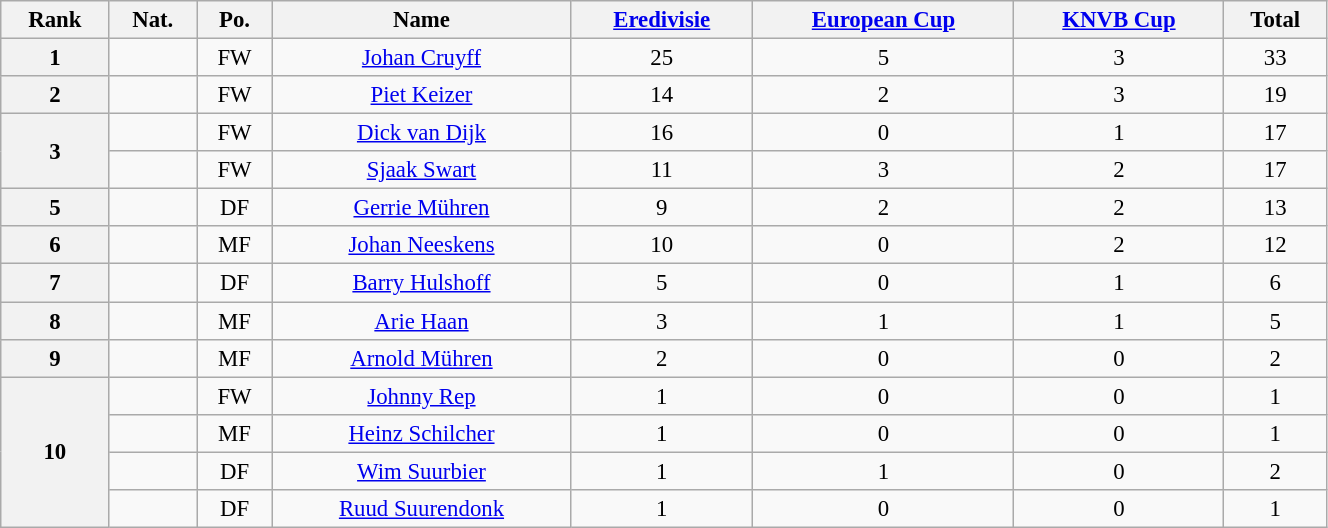<table class="wikitable" style="text-align:center; font-size:95%; width:70%;">
<tr>
<th>Rank</th>
<th>Nat.</th>
<th>Po.</th>
<th>Name</th>
<th><a href='#'>Eredivisie</a></th>
<th><a href='#'>European Cup</a></th>
<th><a href='#'>KNVB Cup</a></th>
<th>Total</th>
</tr>
<tr>
<th rowspan=1>1</th>
<td></td>
<td>FW</td>
<td><a href='#'>Johan Cruyff</a></td>
<td>25</td>
<td>5</td>
<td>3</td>
<td>33</td>
</tr>
<tr>
<th rowspan=1>2</th>
<td></td>
<td>FW</td>
<td><a href='#'>Piet Keizer</a></td>
<td>14</td>
<td>2</td>
<td>3</td>
<td>19</td>
</tr>
<tr>
<th rowspan=2>3</th>
<td></td>
<td>FW</td>
<td><a href='#'>Dick van Dijk</a></td>
<td>16</td>
<td>0</td>
<td>1</td>
<td>17</td>
</tr>
<tr>
<td></td>
<td>FW</td>
<td><a href='#'>Sjaak Swart</a></td>
<td>11</td>
<td>3</td>
<td>2</td>
<td>17</td>
</tr>
<tr>
<th rowspan=1>5</th>
<td></td>
<td>DF</td>
<td><a href='#'>Gerrie Mühren</a></td>
<td>9</td>
<td>2</td>
<td>2</td>
<td>13</td>
</tr>
<tr>
<th rowspan=1>6</th>
<td></td>
<td>MF</td>
<td><a href='#'>Johan Neeskens</a></td>
<td>10</td>
<td>0</td>
<td>2</td>
<td>12</td>
</tr>
<tr>
<th rowspan=1>7</th>
<td></td>
<td>DF</td>
<td><a href='#'>Barry Hulshoff</a></td>
<td>5</td>
<td>0</td>
<td>1</td>
<td>6</td>
</tr>
<tr>
<th rowspan=1>8</th>
<td></td>
<td>MF</td>
<td><a href='#'>Arie Haan</a></td>
<td>3</td>
<td>1</td>
<td>1</td>
<td>5</td>
</tr>
<tr>
<th rowspan=1>9</th>
<td></td>
<td>MF</td>
<td><a href='#'>Arnold Mühren</a></td>
<td>2</td>
<td>0</td>
<td>0</td>
<td>2</td>
</tr>
<tr>
<th rowspan=4>10</th>
<td></td>
<td>FW</td>
<td><a href='#'>Johnny Rep</a></td>
<td>1</td>
<td>0</td>
<td>0</td>
<td>1</td>
</tr>
<tr>
<td></td>
<td>MF</td>
<td><a href='#'>Heinz Schilcher</a></td>
<td>1</td>
<td>0</td>
<td>0</td>
<td>1</td>
</tr>
<tr>
<td></td>
<td>DF</td>
<td><a href='#'>Wim Suurbier</a></td>
<td>1</td>
<td>1</td>
<td>0</td>
<td>2</td>
</tr>
<tr>
<td></td>
<td>DF</td>
<td><a href='#'>Ruud Suurendonk</a></td>
<td>1</td>
<td>0</td>
<td>0</td>
<td>1</td>
</tr>
</table>
